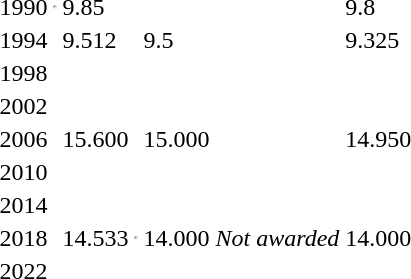<table>
<tr>
<td>1990</td>
<td><hr></td>
<td>9.85</td>
<td></td>
<td></td>
<td></td>
<td>9.8</td>
</tr>
<tr>
<td>1994</td>
<td></td>
<td>9.512</td>
<td></td>
<td>9.5</td>
<td></td>
<td>9.325</td>
</tr>
<tr>
<td>1998</td>
<td></td>
<td></td>
<td></td>
<td></td>
<td></td>
<td></td>
</tr>
<tr>
<td>2002</td>
<td></td>
<td></td>
<td></td>
<td></td>
<td></td>
<td></td>
</tr>
<tr>
<td>2006</td>
<td></td>
<td>15.600</td>
<td></td>
<td>15.000</td>
<td></td>
<td>14.950</td>
</tr>
<tr>
<td>2010<br></td>
<td></td>
<td></td>
<td></td>
<td></td>
<td></td>
<td></td>
</tr>
<tr>
<td>2014<br></td>
<td></td>
<td></td>
<td></td>
<td></td>
<td></td>
<td></td>
</tr>
<tr>
<td>2018<br></td>
<td></td>
<td>14.533</td>
<td><hr></td>
<td>14.000</td>
<td><em>Not awarded</em></td>
<td>14.000</td>
</tr>
<tr>
<td>2022<br></td>
<td></td>
<td></td>
<td></td>
<td></td>
<td></td>
<td></td>
</tr>
</table>
